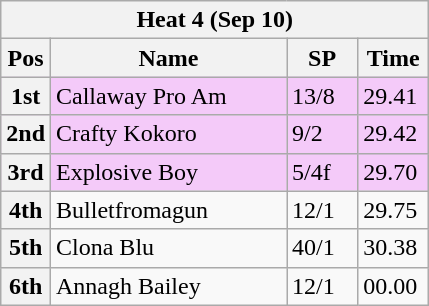<table class="wikitable">
<tr>
<th colspan="6">Heat 4 (Sep 10)</th>
</tr>
<tr>
<th width=20>Pos</th>
<th width=150>Name</th>
<th width=40>SP</th>
<th width=40>Time</th>
</tr>
<tr style="background: #f4caf9;">
<th>1st</th>
<td>Callaway Pro Am</td>
<td>13/8</td>
<td>29.41</td>
</tr>
<tr style="background: #f4caf9;">
<th>2nd</th>
<td>Crafty Kokoro</td>
<td>9/2</td>
<td>29.42</td>
</tr>
<tr style="background: #f4caf9;">
<th>3rd</th>
<td>Explosive Boy</td>
<td>5/4f</td>
<td>29.70</td>
</tr>
<tr>
<th>4th</th>
<td>Bulletfromagun</td>
<td>12/1</td>
<td>29.75</td>
</tr>
<tr>
<th>5th</th>
<td>Clona Blu</td>
<td>40/1</td>
<td>30.38</td>
</tr>
<tr>
<th>6th</th>
<td>Annagh Bailey</td>
<td>12/1</td>
<td>00.00</td>
</tr>
</table>
